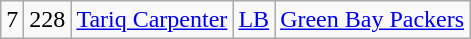<table class="wikitable" style="text-align:center">
<tr>
<td>7</td>
<td>228</td>
<td><a href='#'>Tariq Carpenter</a></td>
<td><a href='#'>LB</a></td>
<td><a href='#'>Green Bay Packers</a></td>
</tr>
</table>
